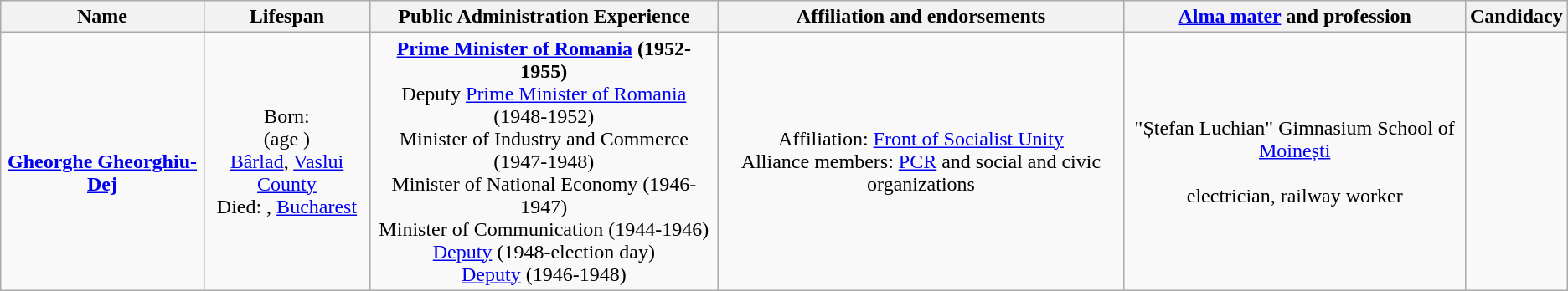<table class="wikitable sortable"  style="text-align:center;">
<tr>
<th>Name</th>
<th>Lifespan</th>
<th class="unsortable">Public Administration Experience</th>
<th>Affiliation and endorsements</th>
<th class="unsortable"><a href='#'>Alma mater</a> and profession</th>
<th>Candidacy <br> </th>
</tr>
<tr>
<td><br><strong><a href='#'>Gheorghe Gheorghiu-Dej</a></strong></td>
<td>Born: <br>(age )<br><a href='#'>Bârlad</a>, <a href='#'>Vaslui County</a><br>Died: , <a href='#'>Bucharest</a></td>
<td><strong><a href='#'>Prime Minister of Romania</a> (1952-1955)</strong><br>Deputy <a href='#'>Prime Minister of Romania</a> (1948-1952)<br>Minister of Industry and Commerce (1947-1948)<br>Minister of National Economy (1946-1947)<br>Minister of Communication (1944-1946)<br><a href='#'>Deputy</a> (1948-election day)<br><a href='#'>Deputy</a> (1946-1948)</td>
<td>Affiliation: <a href='#'>Front of Socialist Unity</a><br>Alliance members: <a href='#'>PCR</a> and social and civic organizations</td>
<td>"Ștefan Luchian" Gimnasium School of <a href='#'>Moinești</a><br><br>electrician, railway worker</td>
<td></td>
</tr>
</table>
